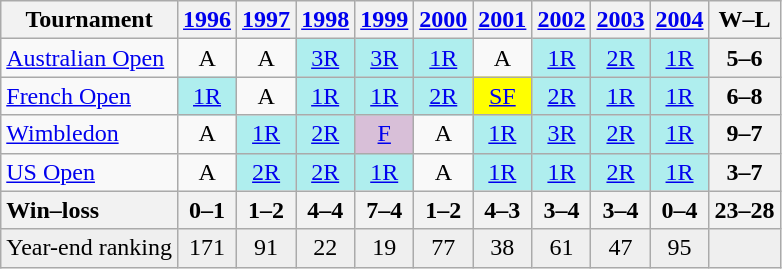<table class=wikitable style=text-align:center>
<tr>
<th>Tournament</th>
<th><a href='#'>1996</a></th>
<th><a href='#'>1997</a></th>
<th><a href='#'>1998</a></th>
<th><a href='#'>1999</a></th>
<th><a href='#'>2000</a></th>
<th><a href='#'>2001</a></th>
<th><a href='#'>2002</a></th>
<th><a href='#'>2003</a></th>
<th><a href='#'>2004</a></th>
<th>W–L</th>
</tr>
<tr>
<td align=left><a href='#'>Australian Open</a></td>
<td>A</td>
<td>A</td>
<td style="background:#afeeee;"><a href='#'>3R</a></td>
<td style="background:#afeeee;"><a href='#'>3R</a></td>
<td style="background:#afeeee;"><a href='#'>1R</a></td>
<td>A</td>
<td style="background:#afeeee;"><a href='#'>1R</a></td>
<td style="background:#afeeee;"><a href='#'>2R</a></td>
<td style="background:#afeeee;"><a href='#'>1R</a></td>
<th>5–6</th>
</tr>
<tr>
<td align=left><a href='#'>French Open</a></td>
<td style="background:#afeeee;"><a href='#'>1R</a></td>
<td>A</td>
<td style="background:#afeeee;"><a href='#'>1R</a></td>
<td style="background:#afeeee;"><a href='#'>1R</a></td>
<td style="background:#afeeee;"><a href='#'>2R</a></td>
<td style="background:yellow;"><a href='#'>SF</a></td>
<td style="background:#afeeee;"><a href='#'>2R</a></td>
<td style="background:#afeeee;"><a href='#'>1R</a></td>
<td style="background:#afeeee;"><a href='#'>1R</a></td>
<th>6–8</th>
</tr>
<tr>
<td align=left><a href='#'>Wimbledon</a></td>
<td>A</td>
<td style="background:#afeeee;"><a href='#'>1R</a></td>
<td style="background:#afeeee;"><a href='#'>2R</a></td>
<td style="background:thistle;"><a href='#'>F</a></td>
<td>A</td>
<td style="background:#afeeee;"><a href='#'>1R</a></td>
<td style="background:#afeeee;"><a href='#'>3R</a></td>
<td style="background:#afeeee;"><a href='#'>2R</a></td>
<td style="background:#afeeee;"><a href='#'>1R</a></td>
<th>9–7</th>
</tr>
<tr>
<td align=left><a href='#'>US Open</a></td>
<td>A</td>
<td style="background:#afeeee;"><a href='#'>2R</a></td>
<td style="background:#afeeee;"><a href='#'>2R</a></td>
<td style="background:#afeeee;"><a href='#'>1R</a></td>
<td>A</td>
<td style="background:#afeeee;"><a href='#'>1R</a></td>
<td style="background:#afeeee;"><a href='#'>1R</a></td>
<td style="background:#afeeee;"><a href='#'>2R</a></td>
<td style="background:#afeeee;"><a href='#'>1R</a></td>
<th>3–7</th>
</tr>
<tr>
<th style=text-align:left>Win–loss</th>
<th>0–1</th>
<th>1–2</th>
<th>4–4</th>
<th>7–4</th>
<th>1–2</th>
<th>4–3</th>
<th>3–4</th>
<th>3–4</th>
<th>0–4</th>
<th>23–28</th>
</tr>
<tr style="background:#efefef;">
<td align=left>Year-end ranking</td>
<td>171</td>
<td>91</td>
<td>22</td>
<td>19</td>
<td>77</td>
<td>38</td>
<td>61</td>
<td>47</td>
<td>95</td>
<td></td>
</tr>
</table>
